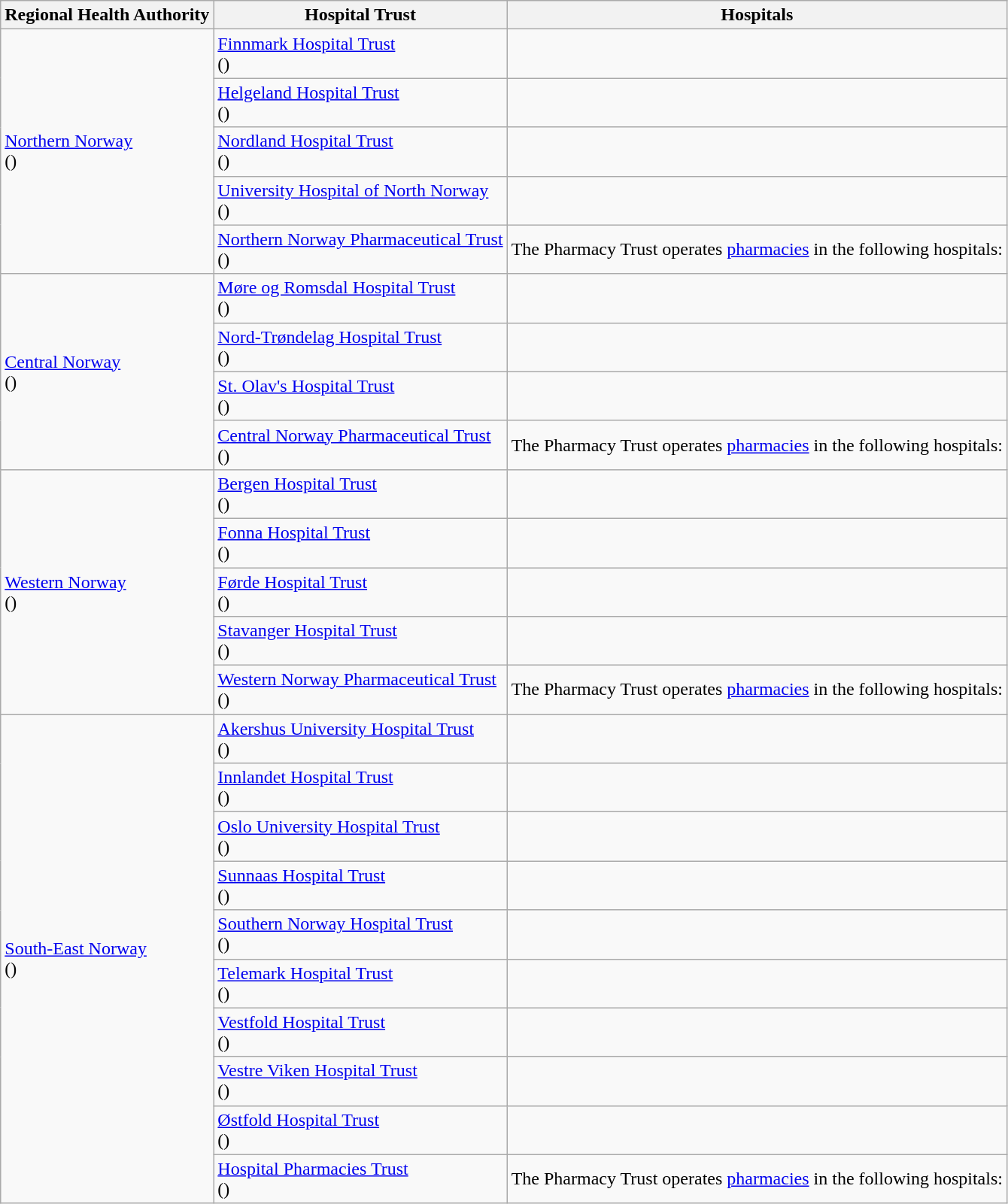<table class="wikitable">
<tr>
<th>Regional Health Authority</th>
<th>Hospital Trust</th>
<th>Hospitals</th>
</tr>
<tr>
<td rowspan="5"><a href='#'>Northern Norway</a><br>()</td>
<td><a href='#'>Finnmark Hospital Trust</a><br>()</td>
<td></td>
</tr>
<tr>
<td><a href='#'>Helgeland Hospital Trust</a><br>()</td>
<td></td>
</tr>
<tr>
<td><a href='#'>Nordland Hospital Trust</a><br>()</td>
<td></td>
</tr>
<tr>
<td><a href='#'>University Hospital of North Norway</a><br>()</td>
<td></td>
</tr>
<tr>
<td><a href='#'>Northern Norway Pharmaceutical Trust</a><br>()</td>
<td>The Pharmacy Trust operates <a href='#'>pharmacies</a> in the following hospitals:</td>
</tr>
<tr>
<td rowspan="4"><a href='#'>Central Norway</a><br>()</td>
<td><a href='#'>Møre og Romsdal Hospital Trust</a><br>()</td>
<td></td>
</tr>
<tr>
<td><a href='#'>Nord-Trøndelag Hospital Trust</a><br>()</td>
<td></td>
</tr>
<tr>
<td><a href='#'>St. Olav's Hospital Trust</a><br>()</td>
<td></td>
</tr>
<tr>
<td><a href='#'>Central Norway Pharmaceutical Trust</a><br>()</td>
<td>The Pharmacy Trust operates <a href='#'>pharmacies</a> in the following hospitals:</td>
</tr>
<tr>
<td rowspan="5"><a href='#'>Western Norway</a><br>()</td>
<td><a href='#'>Bergen Hospital Trust</a><br>()</td>
<td></td>
</tr>
<tr>
<td><a href='#'>Fonna Hospital Trust</a><br>()</td>
<td></td>
</tr>
<tr>
<td><a href='#'>Førde Hospital Trust</a><br>()</td>
<td></td>
</tr>
<tr>
<td><a href='#'>Stavanger Hospital Trust</a><br>()</td>
<td></td>
</tr>
<tr>
<td><a href='#'>Western Norway Pharmaceutical Trust</a><br>()</td>
<td>The Pharmacy Trust operates <a href='#'>pharmacies</a> in the following hospitals:</td>
</tr>
<tr>
<td rowspan="10"><a href='#'>South-East Norway</a><br>()</td>
<td><a href='#'>Akershus University Hospital Trust</a><br>()</td>
<td></td>
</tr>
<tr>
<td><a href='#'>Innlandet Hospital Trust</a><br>()</td>
<td></td>
</tr>
<tr>
<td><a href='#'>Oslo University Hospital Trust</a><br>()</td>
<td></td>
</tr>
<tr>
<td><a href='#'>Sunnaas Hospital Trust</a><br>()</td>
<td></td>
</tr>
<tr>
<td><a href='#'>Southern Norway Hospital Trust</a><br>()</td>
<td></td>
</tr>
<tr>
<td><a href='#'>Telemark Hospital Trust</a><br>()</td>
<td></td>
</tr>
<tr>
<td><a href='#'>Vestfold Hospital Trust</a><br>()</td>
<td></td>
</tr>
<tr>
<td><a href='#'>Vestre Viken Hospital Trust</a><br>()</td>
<td></td>
</tr>
<tr>
<td><a href='#'>Østfold Hospital Trust</a><br>()</td>
<td></td>
</tr>
<tr>
<td><a href='#'>Hospital Pharmacies Trust</a><br>()</td>
<td>The Pharmacy Trust operates <a href='#'>pharmacies</a> in the following hospitals:</td>
</tr>
</table>
